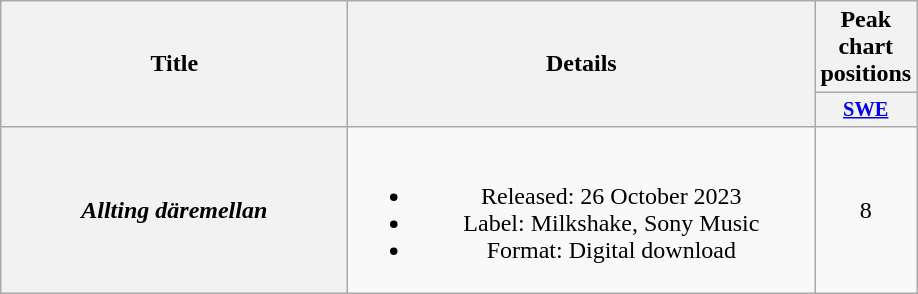<table class="wikitable plainrowheaders" style="text-align:center;">
<tr>
<th scope="col" rowspan="2" style="width:14em;">Title</th>
<th scope="col" rowspan="2" style="width:19em;">Details</th>
<th scope="col">Peak chart positions</th>
</tr>
<tr>
<th scope="col" style="width:3em;font-size:85%;"><a href='#'>SWE</a><br></th>
</tr>
<tr>
<th scope="row"><em>Allting däremellan</em></th>
<td><br><ul><li>Released: 26 October 2023</li><li>Label: Milkshake, Sony Music</li><li>Format: Digital download</li></ul></td>
<td>8</td>
</tr>
</table>
